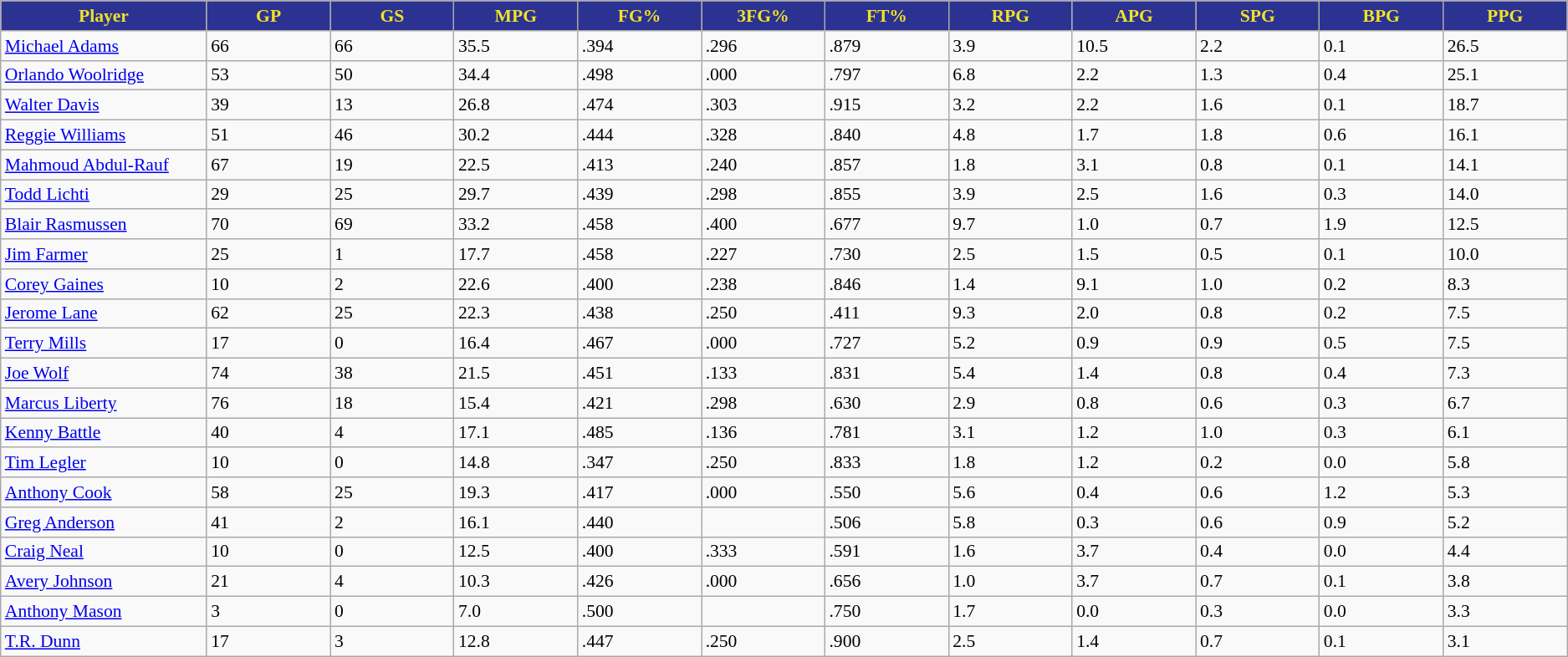<table class="wikitable sortable" style="font-size: 90%">
<tr>
<th style="background:#2C3292; color:#EFE328;" width="10%">Player</th>
<th style="background:#2C3292; color:#EFE328;" width="6%">GP</th>
<th style="background:#2C3292; color:#EFE328;" width="6%">GS</th>
<th style="background:#2C3292; color:#EFE328;" width="6%">MPG</th>
<th style="background:#2C3292; color:#EFE328;" width="6%">FG%</th>
<th style="background:#2C3292; color:#EFE328;" width="6%">3FG%</th>
<th style="background:#2C3292; color:#EFE328;" width="6%">FT%</th>
<th style="background:#2C3292; color:#EFE328;" width="6%">RPG</th>
<th style="background:#2C3292; color:#EFE328;" width="6%">APG</th>
<th style="background:#2C3292; color:#EFE328;" width="6%">SPG</th>
<th style="background:#2C3292; color:#EFE328;" width="6%">BPG</th>
<th style="background:#2C3292; color:#EFE328;" width="6%">PPG</th>
</tr>
<tr>
<td><a href='#'>Michael Adams</a></td>
<td>66</td>
<td>66</td>
<td>35.5</td>
<td>.394</td>
<td>.296</td>
<td>.879</td>
<td>3.9</td>
<td>10.5</td>
<td>2.2</td>
<td>0.1</td>
<td>26.5</td>
</tr>
<tr>
<td><a href='#'>Orlando Woolridge</a></td>
<td>53</td>
<td>50</td>
<td>34.4</td>
<td>.498</td>
<td>.000</td>
<td>.797</td>
<td>6.8</td>
<td>2.2</td>
<td>1.3</td>
<td>0.4</td>
<td>25.1</td>
</tr>
<tr>
<td><a href='#'>Walter Davis</a></td>
<td>39</td>
<td>13</td>
<td>26.8</td>
<td>.474</td>
<td>.303</td>
<td>.915</td>
<td>3.2</td>
<td>2.2</td>
<td>1.6</td>
<td>0.1</td>
<td>18.7</td>
</tr>
<tr>
<td><a href='#'>Reggie Williams</a></td>
<td>51</td>
<td>46</td>
<td>30.2</td>
<td>.444</td>
<td>.328</td>
<td>.840</td>
<td>4.8</td>
<td>1.7</td>
<td>1.8</td>
<td>0.6</td>
<td>16.1</td>
</tr>
<tr>
<td><a href='#'>Mahmoud Abdul-Rauf</a></td>
<td>67</td>
<td>19</td>
<td>22.5</td>
<td>.413</td>
<td>.240</td>
<td>.857</td>
<td>1.8</td>
<td>3.1</td>
<td>0.8</td>
<td>0.1</td>
<td>14.1</td>
</tr>
<tr>
<td><a href='#'>Todd Lichti</a></td>
<td>29</td>
<td>25</td>
<td>29.7</td>
<td>.439</td>
<td>.298</td>
<td>.855</td>
<td>3.9</td>
<td>2.5</td>
<td>1.6</td>
<td>0.3</td>
<td>14.0</td>
</tr>
<tr>
<td><a href='#'>Blair Rasmussen</a></td>
<td>70</td>
<td>69</td>
<td>33.2</td>
<td>.458</td>
<td>.400</td>
<td>.677</td>
<td>9.7</td>
<td>1.0</td>
<td>0.7</td>
<td>1.9</td>
<td>12.5</td>
</tr>
<tr>
<td><a href='#'>Jim Farmer</a></td>
<td>25</td>
<td>1</td>
<td>17.7</td>
<td>.458</td>
<td>.227</td>
<td>.730</td>
<td>2.5</td>
<td>1.5</td>
<td>0.5</td>
<td>0.1</td>
<td>10.0</td>
</tr>
<tr>
<td><a href='#'>Corey Gaines</a></td>
<td>10</td>
<td>2</td>
<td>22.6</td>
<td>.400</td>
<td>.238</td>
<td>.846</td>
<td>1.4</td>
<td>9.1</td>
<td>1.0</td>
<td>0.2</td>
<td>8.3</td>
</tr>
<tr>
<td><a href='#'>Jerome Lane</a></td>
<td>62</td>
<td>25</td>
<td>22.3</td>
<td>.438</td>
<td>.250</td>
<td>.411</td>
<td>9.3</td>
<td>2.0</td>
<td>0.8</td>
<td>0.2</td>
<td>7.5</td>
</tr>
<tr>
<td><a href='#'>Terry Mills</a></td>
<td>17</td>
<td>0</td>
<td>16.4</td>
<td>.467</td>
<td>.000</td>
<td>.727</td>
<td>5.2</td>
<td>0.9</td>
<td>0.9</td>
<td>0.5</td>
<td>7.5</td>
</tr>
<tr>
<td><a href='#'>Joe Wolf</a></td>
<td>74</td>
<td>38</td>
<td>21.5</td>
<td>.451</td>
<td>.133</td>
<td>.831</td>
<td>5.4</td>
<td>1.4</td>
<td>0.8</td>
<td>0.4</td>
<td>7.3</td>
</tr>
<tr>
<td><a href='#'>Marcus Liberty</a></td>
<td>76</td>
<td>18</td>
<td>15.4</td>
<td>.421</td>
<td>.298</td>
<td>.630</td>
<td>2.9</td>
<td>0.8</td>
<td>0.6</td>
<td>0.3</td>
<td>6.7</td>
</tr>
<tr>
<td><a href='#'>Kenny Battle</a></td>
<td>40</td>
<td>4</td>
<td>17.1</td>
<td>.485</td>
<td>.136</td>
<td>.781</td>
<td>3.1</td>
<td>1.2</td>
<td>1.0</td>
<td>0.3</td>
<td>6.1</td>
</tr>
<tr>
<td><a href='#'>Tim Legler</a></td>
<td>10</td>
<td>0</td>
<td>14.8</td>
<td>.347</td>
<td>.250</td>
<td>.833</td>
<td>1.8</td>
<td>1.2</td>
<td>0.2</td>
<td>0.0</td>
<td>5.8</td>
</tr>
<tr>
<td><a href='#'>Anthony Cook</a></td>
<td>58</td>
<td>25</td>
<td>19.3</td>
<td>.417</td>
<td>.000</td>
<td>.550</td>
<td>5.6</td>
<td>0.4</td>
<td>0.6</td>
<td>1.2</td>
<td>5.3</td>
</tr>
<tr>
<td><a href='#'>Greg Anderson</a></td>
<td>41</td>
<td>2</td>
<td>16.1</td>
<td>.440</td>
<td></td>
<td>.506</td>
<td>5.8</td>
<td>0.3</td>
<td>0.6</td>
<td>0.9</td>
<td>5.2</td>
</tr>
<tr>
<td><a href='#'>Craig Neal</a></td>
<td>10</td>
<td>0</td>
<td>12.5</td>
<td>.400</td>
<td>.333</td>
<td>.591</td>
<td>1.6</td>
<td>3.7</td>
<td>0.4</td>
<td>0.0</td>
<td>4.4</td>
</tr>
<tr>
<td><a href='#'>Avery Johnson</a></td>
<td>21</td>
<td>4</td>
<td>10.3</td>
<td>.426</td>
<td>.000</td>
<td>.656</td>
<td>1.0</td>
<td>3.7</td>
<td>0.7</td>
<td>0.1</td>
<td>3.8</td>
</tr>
<tr>
<td><a href='#'>Anthony Mason</a></td>
<td>3</td>
<td>0</td>
<td>7.0</td>
<td>.500</td>
<td></td>
<td>.750</td>
<td>1.7</td>
<td>0.0</td>
<td>0.3</td>
<td>0.0</td>
<td>3.3</td>
</tr>
<tr>
<td><a href='#'>T.R. Dunn</a></td>
<td>17</td>
<td>3</td>
<td>12.8</td>
<td>.447</td>
<td>.250</td>
<td>.900</td>
<td>2.5</td>
<td>1.4</td>
<td>0.7</td>
<td>0.1</td>
<td>3.1</td>
</tr>
</table>
